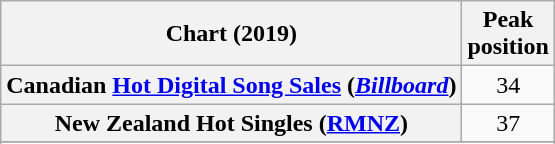<table class="wikitable sortable plainrowheaders" style="text-align:center">
<tr>
<th>Chart (2019)</th>
<th>Peak<br>position</th>
</tr>
<tr>
<th scope="row">Canadian <a href='#'>Hot Digital Song Sales</a> (<em><a href='#'>Billboard</a></em>)</th>
<td>34</td>
</tr>
<tr>
<th scope="row">New Zealand Hot Singles (<a href='#'>RMNZ</a>)</th>
<td>37</td>
</tr>
<tr>
</tr>
<tr>
</tr>
<tr>
</tr>
<tr>
</tr>
<tr>
</tr>
</table>
